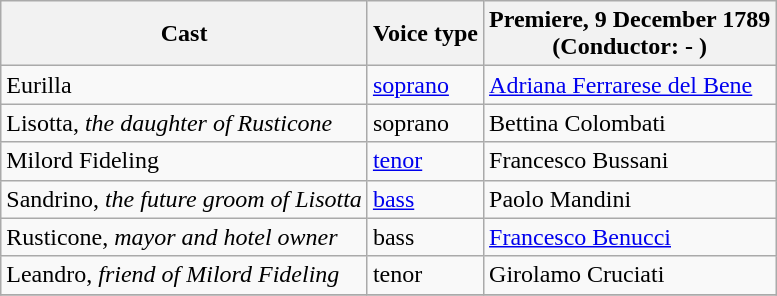<table class="wikitable">
<tr>
<th>Cast</th>
<th>Voice type</th>
<th>Premiere, 9 December 1789<br>(Conductor: - )</th>
</tr>
<tr>
<td>Eurilla</td>
<td><a href='#'>soprano</a></td>
<td><a href='#'>Adriana Ferrarese del Bene</a></td>
</tr>
<tr>
<td>Lisotta, <em>the daughter of Rusticone</em></td>
<td>soprano</td>
<td>Bettina Colombati</td>
</tr>
<tr>
<td>Milord Fideling</td>
<td><a href='#'>tenor</a></td>
<td>Francesco Bussani</td>
</tr>
<tr>
<td>Sandrino, <em>the future groom of Lisotta</em></td>
<td><a href='#'>bass</a></td>
<td>Paolo Mandini</td>
</tr>
<tr>
<td>Rusticone, <em>mayor and hotel owner</em></td>
<td>bass</td>
<td><a href='#'>Francesco Benucci</a></td>
</tr>
<tr>
<td>Leandro, <em>friend of Milord Fideling</em></td>
<td>tenor</td>
<td>Girolamo Cruciati</td>
</tr>
<tr>
</tr>
</table>
